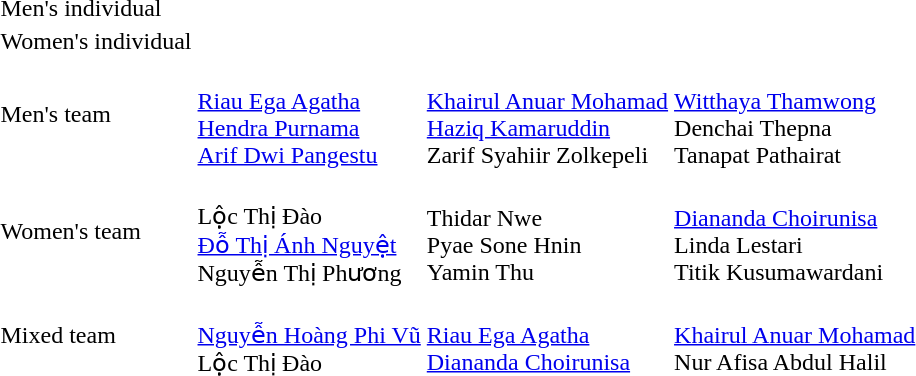<table>
<tr>
<td>Men's individual</td>
<td></td>
<td></td>
<td></td>
</tr>
<tr>
<td>Women's individual</td>
<td></td>
<td></td>
<td></td>
</tr>
<tr>
<td>Men's team</td>
<td><br><a href='#'>Riau Ega Agatha</a><br><a href='#'>Hendra Purnama</a><br><a href='#'>Arif Dwi Pangestu</a></td>
<td><br><a href='#'>Khairul Anuar Mohamad</a><br><a href='#'>Haziq Kamaruddin</a><br>Zarif Syahiir Zolkepeli</td>
<td><br><a href='#'>Witthaya Thamwong</a><br>Denchai Thepna<br>Tanapat Pathairat</td>
</tr>
<tr>
<td>Women's team</td>
<td><br>Lộc Thị Đào<br><a href='#'>Đỗ Thị Ánh Nguyệt</a><br>Nguyễn Thị Phương</td>
<td><br>Thidar Nwe<br>Pyae Sone Hnin<br>Yamin Thu</td>
<td><br><a href='#'>Diananda Choirunisa</a><br>Linda Lestari<br>Titik Kusumawardani</td>
</tr>
<tr>
<td>Mixed team</td>
<td><br><a href='#'>Nguyễn Hoàng Phi Vũ</a><br>Lộc Thị Đào</td>
<td><br><a href='#'>Riau Ega Agatha</a><br><a href='#'>Diananda Choirunisa</a></td>
<td><br><a href='#'>Khairul Anuar Mohamad</a><br>Nur Afisa Abdul Halil</td>
</tr>
</table>
